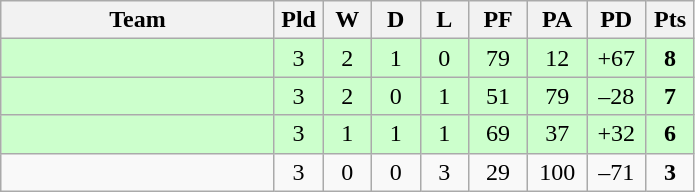<table class="wikitable" style="text-align:center;">
<tr>
<th width=175>Team</th>
<th width=25 abbr="Played">Pld</th>
<th width=25 abbr="Won">W</th>
<th width=25 abbr="Drawn">D</th>
<th width=25 abbr="Lost">L</th>
<th width=32 abbr="Points for">PF</th>
<th width=32 abbr="Points against">PA</th>
<th width=32 abbr="Points difference">PD</th>
<th width=25 abbr="Points">Pts</th>
</tr>
<tr bgcolor=ccffcc>
<td align=left></td>
<td>3</td>
<td>2</td>
<td>1</td>
<td>0</td>
<td>79</td>
<td>12</td>
<td>+67</td>
<td><strong>8</strong></td>
</tr>
<tr bgcolor=ccffcc>
<td align=left></td>
<td>3</td>
<td>2</td>
<td>0</td>
<td>1</td>
<td>51</td>
<td>79</td>
<td>–28</td>
<td><strong>7</strong></td>
</tr>
<tr bgcolor=ccffcc>
<td align=left></td>
<td>3</td>
<td>1</td>
<td>1</td>
<td>1</td>
<td>69</td>
<td>37</td>
<td>+32</td>
<td><strong>6</strong></td>
</tr>
<tr>
<td align=left></td>
<td>3</td>
<td>0</td>
<td>0</td>
<td>3</td>
<td>29</td>
<td>100</td>
<td>–71</td>
<td><strong>3</strong></td>
</tr>
</table>
